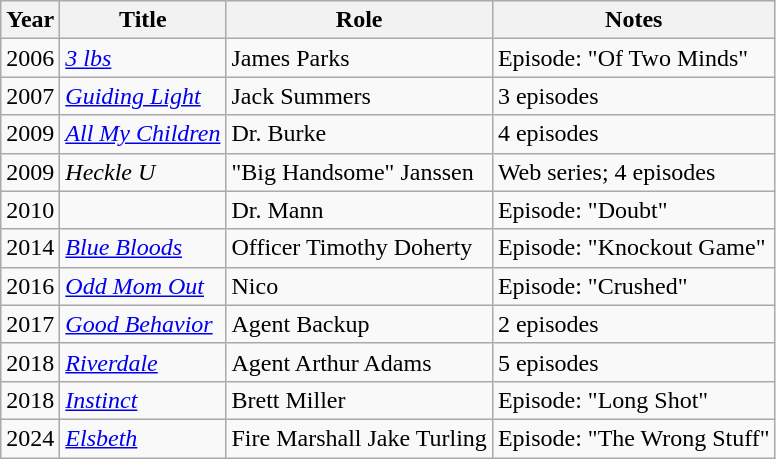<table class="wikitable sortable">
<tr>
<th>Year</th>
<th>Title</th>
<th>Role</th>
<th class="unsortable">Notes</th>
</tr>
<tr>
<td>2006</td>
<td><em><a href='#'>3 lbs</a></em></td>
<td>James Parks</td>
<td>Episode: "Of Two Minds"</td>
</tr>
<tr>
<td>2007</td>
<td><em><a href='#'>Guiding Light</a></em></td>
<td>Jack Summers</td>
<td>3 episodes</td>
</tr>
<tr>
<td>2009</td>
<td><em><a href='#'>All My Children</a></em></td>
<td>Dr. Burke</td>
<td>4 episodes</td>
</tr>
<tr>
<td>2009</td>
<td><em>Heckle U</em></td>
<td>"Big Handsome" Janssen</td>
<td>Web series; 4 episodes</td>
</tr>
<tr>
<td>2010</td>
<td><em></em></td>
<td>Dr. Mann</td>
<td>Episode: "Doubt"</td>
</tr>
<tr>
<td>2014</td>
<td><em><a href='#'>Blue Bloods</a></em></td>
<td>Officer Timothy Doherty</td>
<td>Episode: "Knockout Game"</td>
</tr>
<tr>
<td>2016</td>
<td><em><a href='#'>Odd Mom Out</a></em></td>
<td>Nico</td>
<td>Episode: "Crushed"</td>
</tr>
<tr>
<td>2017</td>
<td><em><a href='#'>Good Behavior</a></em></td>
<td>Agent Backup</td>
<td>2 episodes</td>
</tr>
<tr>
<td>2018</td>
<td><em><a href='#'>Riverdale</a></em></td>
<td>Agent Arthur Adams</td>
<td>5 episodes</td>
</tr>
<tr>
<td>2018</td>
<td><em><a href='#'>Instinct</a></em></td>
<td>Brett Miller</td>
<td>Episode: "Long Shot"</td>
</tr>
<tr>
<td>2024</td>
<td><em><a href='#'>Elsbeth</a></em></td>
<td>Fire Marshall Jake Turling</td>
<td>Episode: "The Wrong Stuff"</td>
</tr>
</table>
